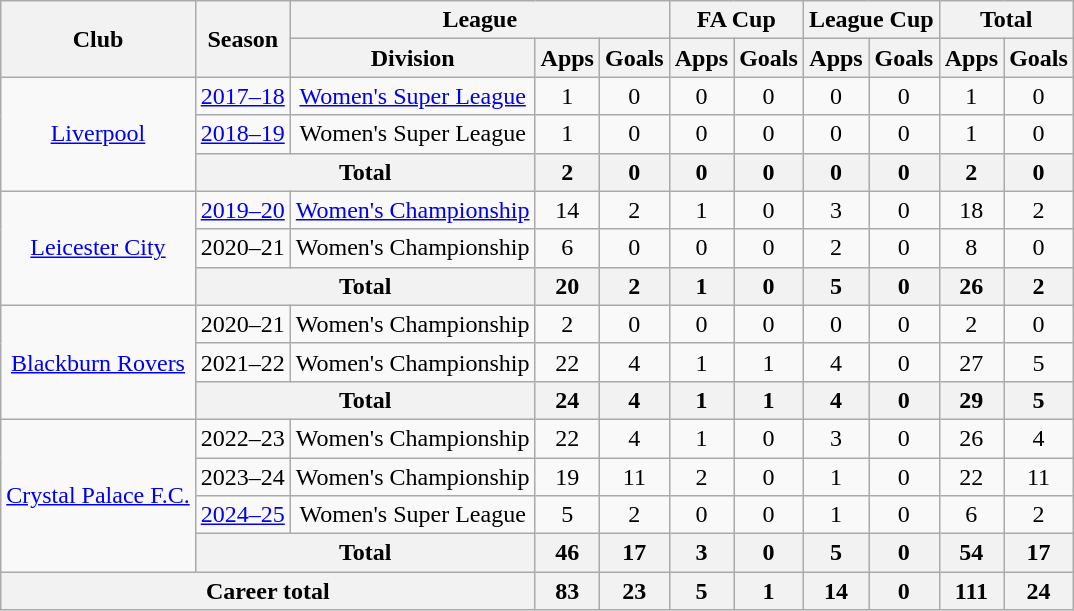<table class="wikitable" style="text-align:center">
<tr>
<th rowspan="2">Club</th>
<th rowspan="2">Season</th>
<th colspan="3">League</th>
<th colspan="2">FA Cup</th>
<th colspan="2">League Cup</th>
<th colspan="2">Total</th>
</tr>
<tr>
<th>Division</th>
<th>Apps</th>
<th>Goals</th>
<th>Apps</th>
<th>Goals</th>
<th>Apps</th>
<th>Goals</th>
<th>Apps</th>
<th>Goals</th>
</tr>
<tr>
<td rowspan="3"><a href='#'>Liverpool</a></td>
<td><a href='#'>2017–18</a></td>
<td><a href='#'>Women's Super League</a></td>
<td>1</td>
<td>0</td>
<td>0</td>
<td>0</td>
<td>0</td>
<td>0</td>
<td>1</td>
<td>0</td>
</tr>
<tr>
<td><a href='#'>2018–19</a></td>
<td>Women's Super League</td>
<td>1</td>
<td>0</td>
<td>0</td>
<td>0</td>
<td>0</td>
<td>0</td>
<td>1</td>
<td>0</td>
</tr>
<tr>
<th colspan="2">Total</th>
<th>2</th>
<th>0</th>
<th>0</th>
<th>0</th>
<th>0</th>
<th>0</th>
<th>2</th>
<th>0</th>
</tr>
<tr>
<td rowspan="3"><a href='#'>Leicester City</a></td>
<td><a href='#'>2019–20</a></td>
<td><a href='#'>Women's Championship</a></td>
<td>14</td>
<td>2</td>
<td>1</td>
<td>0</td>
<td>3</td>
<td>0</td>
<td>18</td>
<td>2</td>
</tr>
<tr>
<td>2020–21</td>
<td>Women's Championship</td>
<td>6</td>
<td>0</td>
<td>0</td>
<td>0</td>
<td>2</td>
<td>0</td>
<td>8</td>
<td>0</td>
</tr>
<tr>
<th colspan="2">Total</th>
<th>20</th>
<th>2</th>
<th>1</th>
<th>0</th>
<th>5</th>
<th>0</th>
<th>26</th>
<th>2</th>
</tr>
<tr>
<td rowspan="3"><a href='#'>Blackburn Rovers</a></td>
<td>2020–21</td>
<td>Women's Championship</td>
<td>2</td>
<td>0</td>
<td>0</td>
<td>0</td>
<td>0</td>
<td>0</td>
<td>2</td>
<td>0</td>
</tr>
<tr>
<td>2021–22</td>
<td>Women's Championship</td>
<td>22</td>
<td>4</td>
<td>1</td>
<td>1</td>
<td>4</td>
<td>0</td>
<td>27</td>
<td>5</td>
</tr>
<tr>
<th colspan="2">Total</th>
<th>24</th>
<th>4</th>
<th>1</th>
<th>1</th>
<th>4</th>
<th>0</th>
<th>29</th>
<th>5</th>
</tr>
<tr>
<td rowspan="4"><a href='#'>Crystal Palace F.C.</a></td>
<td>2022–23</td>
<td>Women's Championship</td>
<td>22</td>
<td>4</td>
<td>1</td>
<td>0</td>
<td>3</td>
<td>0</td>
<td>26</td>
<td>4</td>
</tr>
<tr>
<td>2023–24</td>
<td>Women's Championship</td>
<td>19</td>
<td>11</td>
<td>2</td>
<td>0</td>
<td>1</td>
<td>0</td>
<td>22</td>
<td>11</td>
</tr>
<tr>
<td><a href='#'>2024–25</a></td>
<td>Women's Super League</td>
<td>5</td>
<td>2</td>
<td>0</td>
<td>0</td>
<td>1</td>
<td>0</td>
<td>6</td>
<td>2</td>
</tr>
<tr>
<th colspan="2">Total</th>
<th>46</th>
<th>17</th>
<th>3</th>
<th>0</th>
<th>5</th>
<th>0</th>
<th>54</th>
<th>17</th>
</tr>
<tr>
<th colspan="3">Career total</th>
<th>83</th>
<th>23</th>
<th>5</th>
<th>1</th>
<th>14</th>
<th>0</th>
<th>111</th>
<th>24</th>
</tr>
</table>
